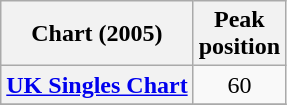<table class="wikitable plainrowheaders">
<tr>
<th>Chart (2005)</th>
<th>Peak<br>position</th>
</tr>
<tr>
<th scope="row"><a href='#'>UK Singles Chart</a></th>
<td align="center">60</td>
</tr>
<tr>
</tr>
</table>
